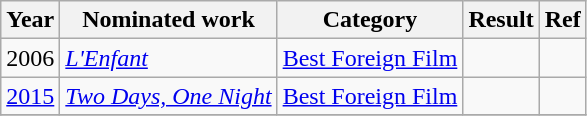<table class="wikitable sortable">
<tr>
<th>Year</th>
<th>Nominated work</th>
<th>Category</th>
<th>Result</th>
<th>Ref</th>
</tr>
<tr>
<td>2006</td>
<td><em><a href='#'>L'Enfant</a></em></td>
<td><a href='#'>Best Foreign Film</a></td>
<td></td>
<td></td>
</tr>
<tr>
<td><a href='#'>2015</a></td>
<td><em><a href='#'>Two Days, One Night</a></em></td>
<td><a href='#'>Best Foreign Film</a></td>
<td></td>
<td></td>
</tr>
<tr>
</tr>
</table>
